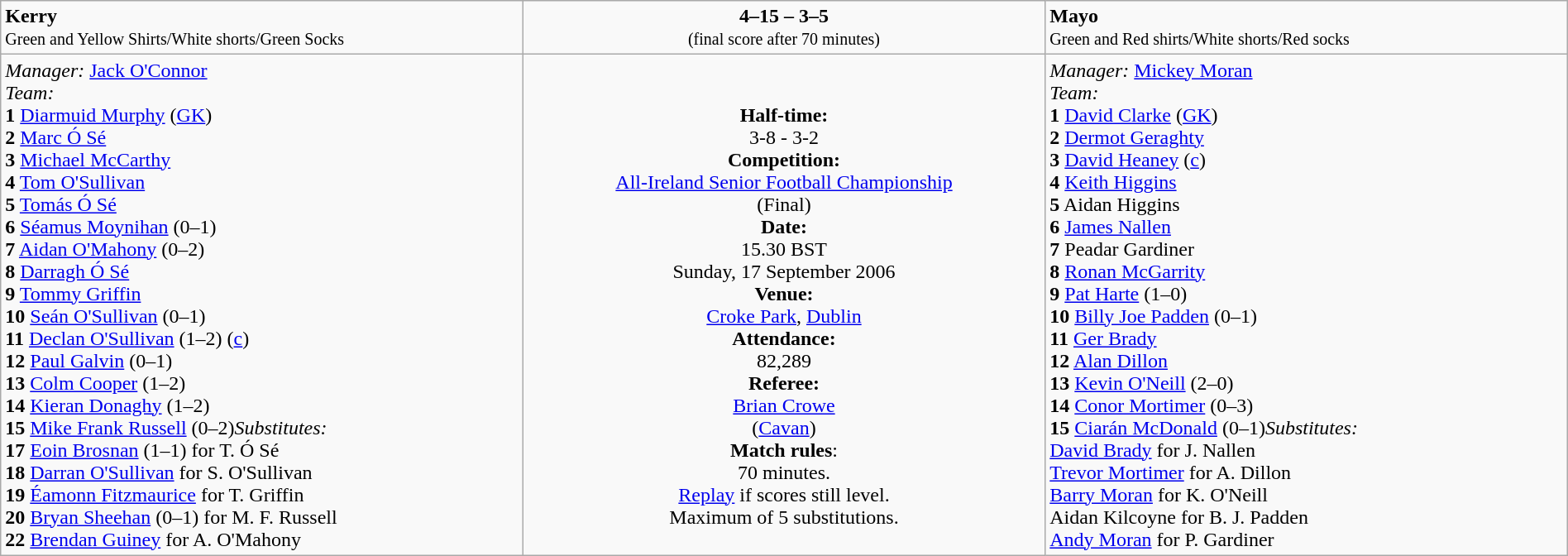<table border=0 class="wikitable" width=100%>
<tr>
<td width=33% valign=top><span><strong>Kerry</strong></span><br><small>Green and Yellow Shirts/White shorts/Green Socks</small></td>
<td width=33% valign=top align=center><span><strong>4–15 – 3–5</strong></span><br><small>(final score after 70 minutes)</small></td>
<td width=33% valign=top><span><strong>Mayo</strong></span><br><small>Green and Red shirts/White shorts/Red socks</small></td>
</tr>
<tr>
<td valign=top><em>Manager:</em> <a href='#'>Jack O'Connor</a><br><em>Team:</em>
<br><strong>1</strong> <a href='#'>Diarmuid Murphy</a> (<a href='#'>GK</a>)
<br><strong>2</strong> <a href='#'>Marc Ó Sé</a>
<br><strong>3</strong> <a href='#'>Michael McCarthy</a>
<br><strong>4</strong> <a href='#'>Tom O'Sullivan</a> 
<br><strong>5</strong> <a href='#'>Tomás Ó Sé</a>
<br><strong>6</strong> <a href='#'>Séamus Moynihan</a> (0–1)
<br><strong>7</strong> <a href='#'>Aidan O'Mahony</a> (0–2)
<br><strong>8</strong> <a href='#'>Darragh Ó Sé</a> 
<br><strong>9</strong> <a href='#'>Tommy Griffin</a> 
<br><strong>10</strong> <a href='#'>Seán O'Sullivan</a> (0–1)
<br><strong>11</strong> <a href='#'>Declan O'Sullivan</a> (1–2) (<a href='#'>c</a>)
<br><strong>12</strong> <a href='#'>Paul Galvin</a> (0–1)
<br><strong>13</strong> <a href='#'>Colm Cooper</a> (1–2)
<br><strong>14</strong> <a href='#'>Kieran Donaghy</a> (1–2)
<br><strong>15</strong> <a href='#'>Mike Frank Russell</a> (0–2)<em>Substitutes:</em>
<br><strong>17</strong> <a href='#'>Eoin Brosnan</a> (1–1) for T. Ó Sé
<br><strong>18</strong> <a href='#'>Darran O'Sullivan</a> for S. O'Sullivan
<br><strong>19</strong> <a href='#'>Éamonn Fitzmaurice</a> for T. Griffin
<br><strong>20</strong> <a href='#'>Bryan Sheehan</a> (0–1) for M. F. Russell
<br><strong>22</strong> <a href='#'>Brendan Guiney</a> for A. O'Mahony</td>
<td valign=middle align=center><br><strong>Half-time:</strong><br>3-8 - 3-2<br><strong>Competition:</strong><br><a href='#'>All-Ireland Senior Football Championship</a><br>(Final)<br><strong>Date:</strong><br>15.30 BST<br>Sunday, 17 September 2006<br><strong>Venue:</strong><br><a href='#'>Croke Park</a>, <a href='#'>Dublin</a><br><strong>Attendance:</strong><br> 82,289<br><strong>Referee:</strong><br><a href='#'>Brian Crowe</a><br>(<a href='#'>Cavan</a>)<br><strong>Match rules</strong>:<br>70 minutes.<br><a href='#'>Replay</a> if scores still level.<br>Maximum of 5 substitutions.
</td>
<td valign=top><em>Manager:</em> <a href='#'>Mickey Moran</a><br><em>Team:</em>
<br><strong>1</strong> <a href='#'>David Clarke</a> (<a href='#'>GK</a>)
<br><strong>2</strong> <a href='#'>Dermot Geraghty</a>
<br><strong>3</strong> <a href='#'>David Heaney</a> (<a href='#'>c</a>)
<br><strong>4</strong> <a href='#'>Keith Higgins</a>
<br><strong>5</strong> Aidan Higgins
<br><strong>6</strong> <a href='#'>James Nallen</a>
<br><strong>7</strong> Peadar Gardiner
<br><strong>8</strong> <a href='#'>Ronan McGarrity</a> 
<br><strong>9</strong> <a href='#'>Pat Harte</a> (1–0) 
<br><strong>10</strong> <a href='#'>Billy Joe Padden</a> (0–1)
<br><strong>11</strong> <a href='#'>Ger Brady</a>
<br><strong>12</strong> <a href='#'>Alan Dillon</a>
<br><strong>13</strong> <a href='#'>Kevin O'Neill</a> (2–0)
<br><strong>14</strong> <a href='#'>Conor Mortimer</a> (0–3)
<br><strong>15</strong> <a href='#'>Ciarán McDonald</a> (0–1)<em>Substitutes:</em>
<br><a href='#'>David Brady</a> for J. Nallen
<br><a href='#'>Trevor Mortimer</a> for A. Dillon
<br><a href='#'>Barry Moran</a> for K. O'Neill
<br>Aidan Kilcoyne for B. J. Padden
<br><a href='#'>Andy Moran</a> for P. Gardiner</td>
</tr>
</table>
